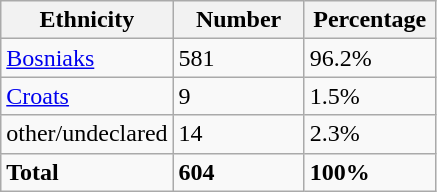<table class="wikitable">
<tr>
<th width="100px">Ethnicity</th>
<th width="80px">Number</th>
<th width="80px">Percentage</th>
</tr>
<tr>
<td><a href='#'>Bosniaks</a></td>
<td>581</td>
<td>96.2%</td>
</tr>
<tr>
<td><a href='#'>Croats</a></td>
<td>9</td>
<td>1.5%</td>
</tr>
<tr>
<td>other/undeclared</td>
<td>14</td>
<td>2.3%</td>
</tr>
<tr>
<td><strong>Total</strong></td>
<td><strong>604</strong></td>
<td><strong>100%</strong></td>
</tr>
</table>
